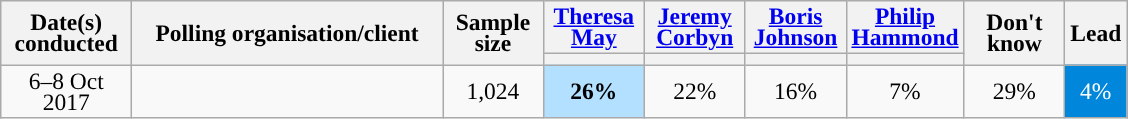<table class="wikitable collapsible sortable" style="text-align:center;font-size:98%;line-height:14px">
<tr>
<th style="width:80px;" rowspan="2">Date(s)<br>conducted</th>
<th style="width:200px;" rowspan="2">Polling organisation/client</th>
<th style="width:60px;" rowspan="2">Sample size</th>
<th style="width:60px;" class="unsortable"><a href='#'>Theresa May</a></th>
<th style="width:60px;" class="unsortable"><a href='#'>Jeremy Corbyn</a></th>
<th style="width:60px;" class="unsortable"><a href='#'>Boris Johnson</a></th>
<th style="width:60px;" class="unsortable"><a href='#'>Philip Hammond</a></th>
<th style="width:60px;" rowspan="2" class="unsortable">Don't <br>know</th>
<th class="unsortable" style="width:20px;" rowspan="2">Lead</th>
</tr>
<tr>
<th class="unsortable" style="color:inherit;background:"></th>
<th class="unsortable" style="color:inherit;background:"></th>
<th class="unsortable" style="color:inherit;background:"></th>
<th class="unsortable" style="color:inherit;background:"></th>
</tr>
<tr>
<td>6–8 Oct 2017</td>
<td></td>
<td>1,024</td>
<td style="background:#B3E0FF"><strong>26%</strong></td>
<td>22%</td>
<td>16%</td>
<td>7%</td>
<td>29%</td>
<td style="background:#0087DC; color:white;">4%</td>
</tr>
</table>
